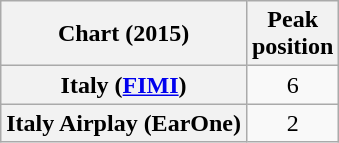<table class="wikitable sortable plainrowheaders" style="text-align:center;">
<tr>
<th>Chart (2015)</th>
<th>Peak<br>position</th>
</tr>
<tr>
<th scope="row">Italy (<a href='#'>FIMI</a>)</th>
<td>6</td>
</tr>
<tr>
<th scope="row">Italy Airplay (EarOne)</th>
<td>2</td>
</tr>
</table>
